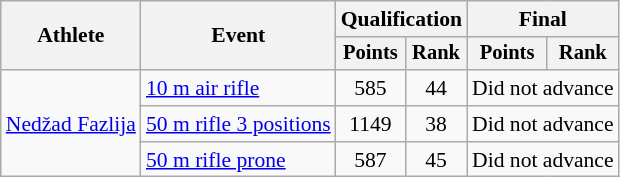<table class="wikitable" style="font-size:90%">
<tr>
<th rowspan="2">Athlete</th>
<th rowspan="2">Event</th>
<th colspan=2>Qualification</th>
<th colspan=2>Final</th>
</tr>
<tr style="font-size:95%">
<th>Points</th>
<th>Rank</th>
<th>Points</th>
<th>Rank</th>
</tr>
<tr align=center>
<td rowspan=3 align=left><a href='#'>Nedžad Fazlija</a></td>
<td align=left><a href='#'>10 m air rifle</a></td>
<td>585</td>
<td>44</td>
<td colspan=2>Did not advance</td>
</tr>
<tr align=center>
<td align=left><a href='#'>50 m rifle 3 positions</a></td>
<td>1149</td>
<td>38</td>
<td colspan=2>Did not advance</td>
</tr>
<tr align=center>
<td align=left><a href='#'>50 m rifle prone</a></td>
<td>587</td>
<td>45</td>
<td colspan=2>Did not advance</td>
</tr>
</table>
